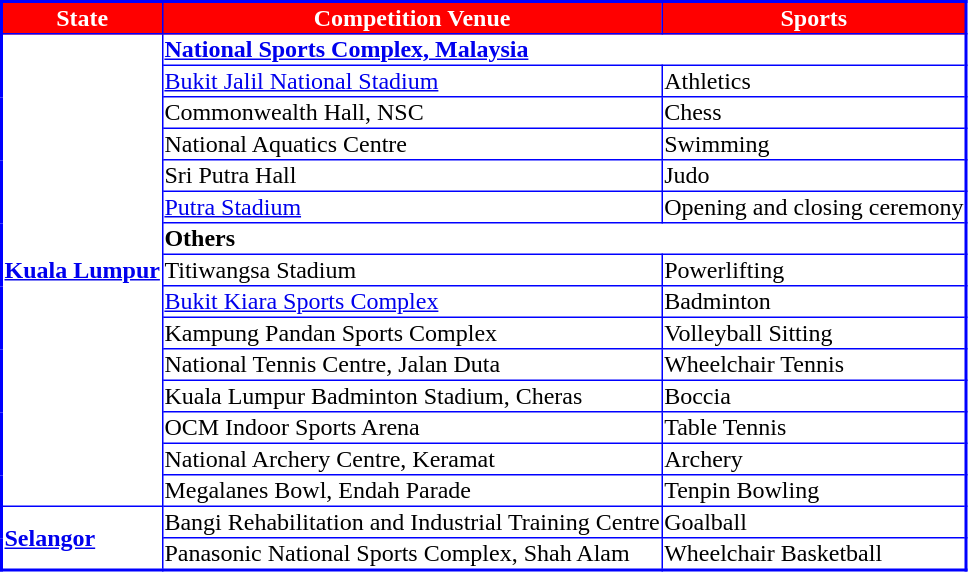<table border=1 style="border-collapse:collapse; text-align:left; font-size:100%; border:2px solid blue;">
<tr style="text-align:center; color:white; font-weight:bold; background:red;">
<td>State</td>
<td>Competition Venue</td>
<td>Sports</td>
</tr>
<tr>
<th rowspan=15><a href='#'>Kuala Lumpur</a></th>
<th colspan=2><a href='#'>National Sports Complex, Malaysia</a></th>
</tr>
<tr>
<td><a href='#'>Bukit Jalil National Stadium</a></td>
<td>Athletics</td>
</tr>
<tr>
<td>Commonwealth Hall, NSC</td>
<td>Chess</td>
</tr>
<tr>
<td>National Aquatics Centre</td>
<td>Swimming</td>
</tr>
<tr>
<td>Sri Putra Hall</td>
<td>Judo</td>
</tr>
<tr>
<td><a href='#'>Putra Stadium</a></td>
<td>Opening and closing ceremony</td>
</tr>
<tr>
<th colspan=2>Others</th>
</tr>
<tr>
<td>Titiwangsa Stadium</td>
<td>Powerlifting</td>
</tr>
<tr>
<td><a href='#'>Bukit Kiara Sports Complex</a></td>
<td>Badminton</td>
</tr>
<tr>
<td>Kampung Pandan Sports Complex</td>
<td>Volleyball Sitting</td>
</tr>
<tr>
<td>National Tennis Centre, Jalan Duta</td>
<td>Wheelchair Tennis</td>
</tr>
<tr>
<td>Kuala Lumpur Badminton Stadium, Cheras</td>
<td>Boccia</td>
</tr>
<tr>
<td>OCM Indoor Sports Arena</td>
<td>Table Tennis</td>
</tr>
<tr>
<td>National Archery Centre, Keramat</td>
<td>Archery</td>
</tr>
<tr>
<td>Megalanes Bowl, Endah Parade</td>
<td>Tenpin Bowling</td>
</tr>
<tr>
<th rowspan=2><a href='#'>Selangor</a></th>
<td>Bangi Rehabilitation and Industrial Training Centre</td>
<td>Goalball</td>
</tr>
<tr>
<td>Panasonic National Sports Complex, Shah Alam</td>
<td>Wheelchair Basketball</td>
</tr>
</table>
